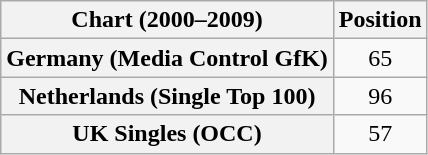<table class="wikitable sortable plainrowheaders" style="text-align:center">
<tr>
<th scope="col">Chart (2000–2009)</th>
<th scope="col">Position</th>
</tr>
<tr>
<th scope="row">Germany (Media Control GfK)</th>
<td>65</td>
</tr>
<tr>
<th scope="row">Netherlands (Single Top 100)</th>
<td>96</td>
</tr>
<tr>
<th scope="row">UK Singles (OCC)</th>
<td>57</td>
</tr>
</table>
